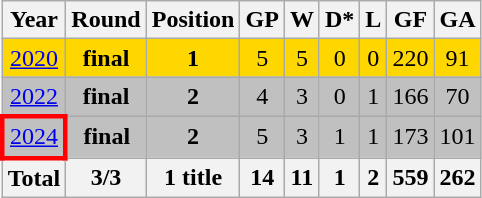<table class="wikitable" style="text-align: center;">
<tr>
<th>Year</th>
<th>Round</th>
<th>Position</th>
<th>GP</th>
<th>W</th>
<th>D*</th>
<th>L</th>
<th>GF</th>
<th>GA</th>
</tr>
<tr style="background:gold;">
<td> <a href='#'>2020</a></td>
<td><strong>final</strong></td>
<td><strong>1</strong></td>
<td>5</td>
<td>5</td>
<td>0</td>
<td>0</td>
<td>220</td>
<td>91</td>
</tr>
<tr style="background:silver;">
<td> <a href='#'>2022</a></td>
<td><strong>final</strong></td>
<td><strong>2</strong></td>
<td>4</td>
<td>3</td>
<td>0</td>
<td>1</td>
<td>166</td>
<td>70</td>
</tr>
<tr style="background:silver;">
<td style="border: 3px solid red"> <a href='#'>2024</a></td>
<td><strong>final</strong></td>
<td><strong>2</strong></td>
<td>5</td>
<td>3</td>
<td>1</td>
<td>1</td>
<td>173</td>
<td>101</td>
</tr>
<tr>
<th>Total</th>
<th>3/3</th>
<th>1 title</th>
<th>14</th>
<th>11</th>
<th>1</th>
<th>2</th>
<th>559</th>
<th>262</th>
</tr>
</table>
